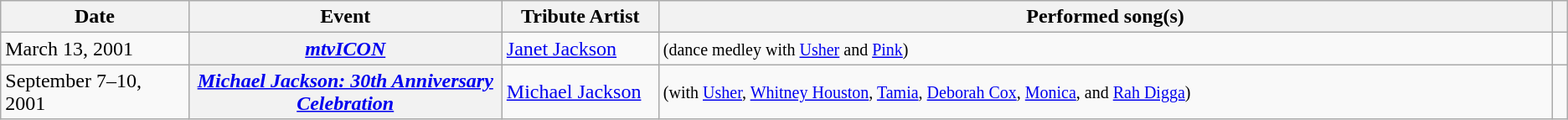<table class="wikitable sortable plainrowheaders">
<tr>
<th style="width:12%;">Date</th>
<th style="width:20%;">Event</th>
<th style="width:10%;">Tribute Artist</th>
<th>Performed song(s)</th>
<th scope="col" class="unsortable"></th>
</tr>
<tr>
<td>March 13, 2001</td>
<th scope="row"><em><a href='#'>mtvICON</a></em></th>
<td><a href='#'>Janet Jackson</a></td>
<td> <small>(dance medley with <a href='#'>Usher</a> and <a href='#'>Pink</a>)</small></td>
<td></td>
</tr>
<tr>
<td>September 7–10, 2001</td>
<th scope="row"><em><a href='#'>Michael Jackson: 30th Anniversary Celebration</a></em></th>
<td><a href='#'>Michael Jackson</a></td>
<td> <small>(with <a href='#'>Usher</a>, <a href='#'>Whitney Houston</a>, <a href='#'>Tamia</a>, <a href='#'>Deborah Cox</a>, <a href='#'>Monica</a>, and <a href='#'>Rah Digga</a>)</small></td>
<td></td>
</tr>
</table>
